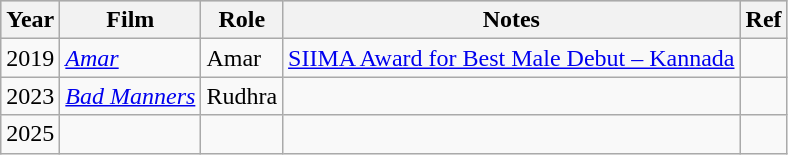<table class="wikitable sortable">
<tr style="background:#ccc; text-align:center;">
<th>Year</th>
<th>Film</th>
<th>Role</th>
<th>Notes</th>
<th>Ref</th>
</tr>
<tr>
<td>2019</td>
<td><em><a href='#'>Amar</a></em></td>
<td>Amar</td>
<td><a href='#'>SIIMA Award for Best Male Debut – Kannada</a></td>
<td></td>
</tr>
<tr>
<td>2023</td>
<td><em><a href='#'>Bad Manners</a></em></td>
<td>Rudhra</td>
<td></td>
<td></td>
</tr>
<tr>
<td>2025</td>
<td></td>
<td></td>
<td></td>
<td></td>
</tr>
</table>
